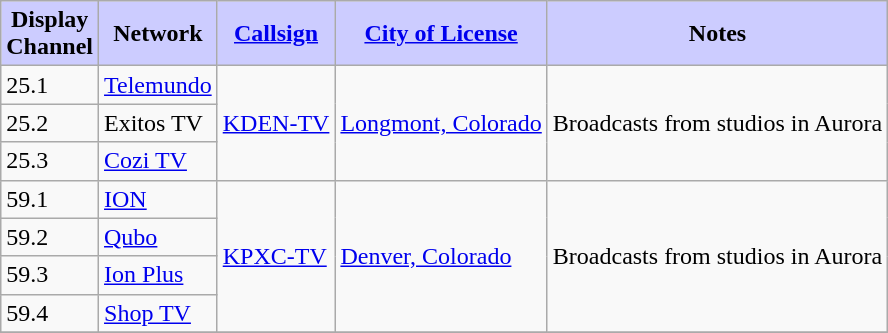<table class="wikitable" border="1">
<tr>
<th style="background:#ccccff;"><strong>Display<br>Channel</strong></th>
<th style="background:#ccccff;"><strong>Network</strong></th>
<th style="background:#ccccff;"><strong><a href='#'>Callsign</a></strong></th>
<th style="background:#ccccff;"><strong><a href='#'>City of License</a></strong></th>
<th style="background:#ccccff;"><strong>Notes</strong></th>
</tr>
<tr>
<td rowspan=1>25.1</td>
<td rowspan=1><a href='#'>Telemundo</a></td>
<td rowspan=3><a href='#'>KDEN-TV</a></td>
<td rowspan=3><a href='#'>Longmont, Colorado</a></td>
<td rowspan=3>Broadcasts from studios in Aurora</td>
</tr>
<tr>
<td>25.2</td>
<td>Exitos TV</td>
</tr>
<tr>
<td>25.3</td>
<td><a href='#'>Cozi TV</a></td>
</tr>
<tr>
<td rowspan=1>59.1</td>
<td rowspan=1><a href='#'>ION</a></td>
<td rowspan=4><a href='#'>KPXC-TV</a></td>
<td rowspan=4><a href='#'>Denver, Colorado</a></td>
<td rowspan=4>Broadcasts from studios in Aurora</td>
</tr>
<tr>
<td>59.2</td>
<td><a href='#'>Qubo</a></td>
</tr>
<tr>
<td>59.3</td>
<td><a href='#'>Ion Plus</a></td>
</tr>
<tr>
<td>59.4</td>
<td><a href='#'>Shop TV</a></td>
</tr>
<tr>
</tr>
</table>
